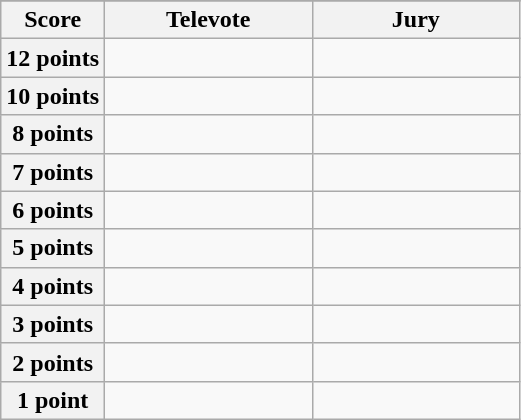<table class="wikitable">
<tr>
</tr>
<tr>
<th scope="col" width="20%">Score</th>
<th scope="col" width="40%">Televote</th>
<th scope="col" width="40%">Jury</th>
</tr>
<tr>
<th scope="row">12 points</th>
<td></td>
<td></td>
</tr>
<tr>
<th scope="row">10 points</th>
<td></td>
<td></td>
</tr>
<tr>
<th scope="row">8 points</th>
<td></td>
<td></td>
</tr>
<tr>
<th scope="row">7 points</th>
<td></td>
<td></td>
</tr>
<tr>
<th scope="row">6 points</th>
<td></td>
<td></td>
</tr>
<tr>
<th scope="row">5 points</th>
<td></td>
<td></td>
</tr>
<tr>
<th scope="row">4 points</th>
<td></td>
<td></td>
</tr>
<tr>
<th scope="row">3 points</th>
<td></td>
<td></td>
</tr>
<tr>
<th scope="row">2 points</th>
<td></td>
<td></td>
</tr>
<tr>
<th scope="row">1 point</th>
<td></td>
<td></td>
</tr>
</table>
